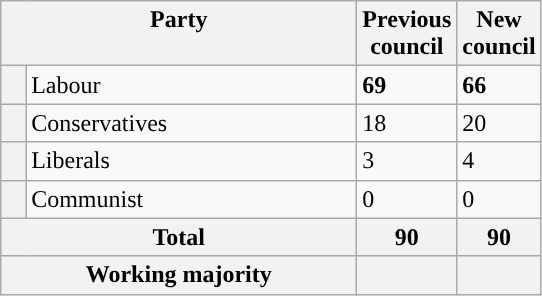<table class="wikitable">
<tr>
<th valign=top colspan="2" style="width: 230px">Party</th>
<th valign=top style="width: 30px">Previous council</th>
<th valign=top style="width: 30px">New council</th>
</tr>
<tr>
<th style="background-color: "></th>
<td>Labour</td>
<td><strong>69</strong></td>
<td><strong>66</strong></td>
</tr>
<tr>
<th style="background-color: "></th>
<td>Conservatives</td>
<td>18</td>
<td>20</td>
</tr>
<tr>
<th style="background-color: "></th>
<td>Liberals</td>
<td>3</td>
<td>4</td>
</tr>
<tr>
<th style="background-color: "></th>
<td>Communist</td>
<td>0</td>
<td>0</td>
</tr>
<tr>
<th colspan=2>Total</th>
<th style="text-align: center">90</th>
<th colspan=3>90</th>
</tr>
<tr>
<th colspan=2>Working majority</th>
<th></th>
<th></th>
</tr>
</table>
